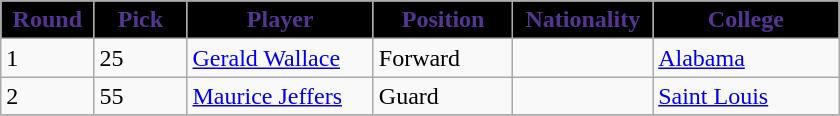<table class="wikitable sortable sortable">
<tr>
<th style="background:#000000; color:#553592" width="10%">Round</th>
<th style="background:#000000; color:#553592" width="10%">Pick</th>
<th style="background:#000000; color:#553592" width="20%">Player</th>
<th style="background:#000000; color:#553592" width="15%">Position</th>
<th style="background:#000000; color:#553592" width="15%">Nationality</th>
<th style="background:#000000; color:#553592" width="20%">College</th>
</tr>
<tr>
<td>1</td>
<td>25</td>
<td><a href='#'>Gerald Wallace</a></td>
<td>Forward</td>
<td></td>
<td><a href='#'>Alabama</a></td>
</tr>
<tr>
<td>2</td>
<td>55</td>
<td><a href='#'>Maurice Jeffers</a></td>
<td>Guard</td>
<td></td>
<td><a href='#'>Saint Louis</a></td>
</tr>
<tr>
</tr>
</table>
